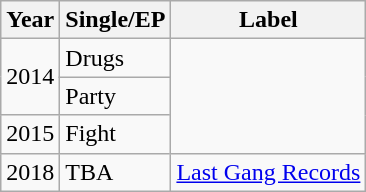<table class="wikitable">
<tr>
<th>Year</th>
<th>Single/EP</th>
<th>Label</th>
</tr>
<tr>
<td rowspan="2">2014</td>
<td>Drugs</td>
<td rowspan="3"></td>
</tr>
<tr>
<td>Party</td>
</tr>
<tr>
<td>2015</td>
<td>Fight</td>
</tr>
<tr>
<td>2018</td>
<td>TBA</td>
<td><a href='#'>Last Gang Records</a></td>
</tr>
</table>
